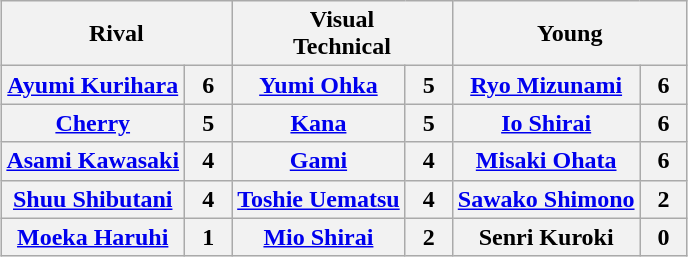<table class="wikitable" style="margin: 1em auto 1em auto">
<tr>
<th colspan="2">Rival</th>
<th colspan="2">Visual<br>Technical</th>
<th colspan="2">Young</th>
</tr>
<tr>
<th><a href='#'>Ayumi Kurihara</a></th>
<th>  6  </th>
<th><a href='#'>Yumi Ohka</a></th>
<th>  5  </th>
<th><a href='#'>Ryo Mizunami</a></th>
<th>  6  </th>
</tr>
<tr>
<th><a href='#'>Cherry</a></th>
<th>5</th>
<th><a href='#'>Kana</a></th>
<th>5</th>
<th><a href='#'>Io Shirai</a></th>
<th>6</th>
</tr>
<tr>
<th><a href='#'>Asami Kawasaki</a></th>
<th>4</th>
<th><a href='#'>Gami</a></th>
<th>4</th>
<th><a href='#'>Misaki Ohata</a></th>
<th>6</th>
</tr>
<tr>
<th><a href='#'>Shuu Shibutani</a></th>
<th>4</th>
<th><a href='#'>Toshie Uematsu</a></th>
<th>4</th>
<th><a href='#'>Sawako Shimono</a></th>
<th>2</th>
</tr>
<tr>
<th><a href='#'>Moeka Haruhi</a></th>
<th>1</th>
<th><a href='#'>Mio Shirai</a></th>
<th>2</th>
<th>Senri Kuroki</th>
<th>0</th>
</tr>
</table>
